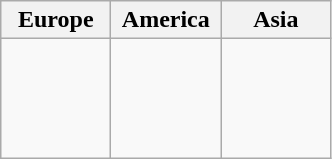<table class="wikitable">
<tr>
<th width=30%>Europe</th>
<th width=30%>America</th>
<th width=30%>Asia</th>
</tr>
<tr>
<td><br><br>
<br>
<br>
</td>
<td><br><br>
<br>
<br>
</td>
<td><br><br>
<br>
<br>
</td>
</tr>
</table>
